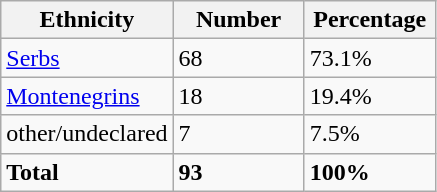<table class="wikitable">
<tr>
<th width="100px">Ethnicity</th>
<th width="80px">Number</th>
<th width="80px">Percentage</th>
</tr>
<tr>
<td><a href='#'>Serbs</a></td>
<td>68</td>
<td>73.1%</td>
</tr>
<tr>
<td><a href='#'>Montenegrins</a></td>
<td>18</td>
<td>19.4%</td>
</tr>
<tr>
<td>other/undeclared</td>
<td>7</td>
<td>7.5%</td>
</tr>
<tr>
<td><strong>Total</strong></td>
<td><strong>93</strong></td>
<td><strong>100%</strong></td>
</tr>
</table>
